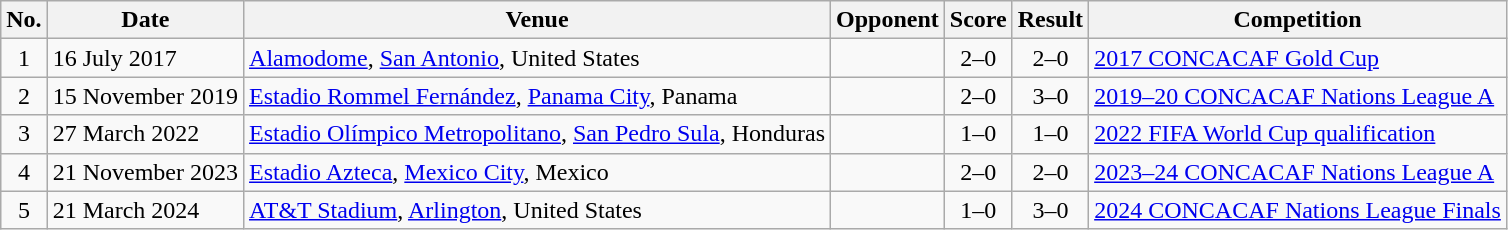<table class="wikitable sortable">
<tr>
<th scope="col">No.</th>
<th scope="col">Date</th>
<th scope="col">Venue</th>
<th scope="col">Opponent</th>
<th scope="col">Score</th>
<th scope="col">Result</th>
<th scope="col">Competition</th>
</tr>
<tr>
<td align="center">1</td>
<td>16 July 2017</td>
<td><a href='#'>Alamodome</a>, <a href='#'>San Antonio</a>, United States</td>
<td></td>
<td align="center">2–0</td>
<td align="center">2–0</td>
<td><a href='#'>2017 CONCACAF Gold Cup</a></td>
</tr>
<tr>
<td align="center">2</td>
<td>15 November 2019</td>
<td><a href='#'>Estadio Rommel Fernández</a>, <a href='#'>Panama City</a>, Panama</td>
<td></td>
<td align="center">2–0</td>
<td align="center">3–0</td>
<td><a href='#'>2019–20 CONCACAF Nations League A</a></td>
</tr>
<tr>
<td align="center">3</td>
<td>27 March 2022</td>
<td><a href='#'>Estadio Olímpico Metropolitano</a>, <a href='#'>San Pedro Sula</a>, Honduras</td>
<td></td>
<td align="center">1–0</td>
<td align="center">1–0</td>
<td><a href='#'>2022 FIFA World Cup qualification</a></td>
</tr>
<tr>
<td align="center">4</td>
<td>21 November 2023</td>
<td><a href='#'>Estadio Azteca</a>, <a href='#'>Mexico City</a>, Mexico</td>
<td></td>
<td align="center">2–0</td>
<td align="center">2–0 </td>
<td><a href='#'>2023–24 CONCACAF Nations League A</a></td>
</tr>
<tr>
<td align="center">5</td>
<td>21 March 2024</td>
<td><a href='#'>AT&T Stadium</a>, <a href='#'>Arlington</a>, United States</td>
<td></td>
<td align="center">1–0</td>
<td align="center">3–0</td>
<td><a href='#'>2024 CONCACAF Nations League Finals</a></td>
</tr>
</table>
